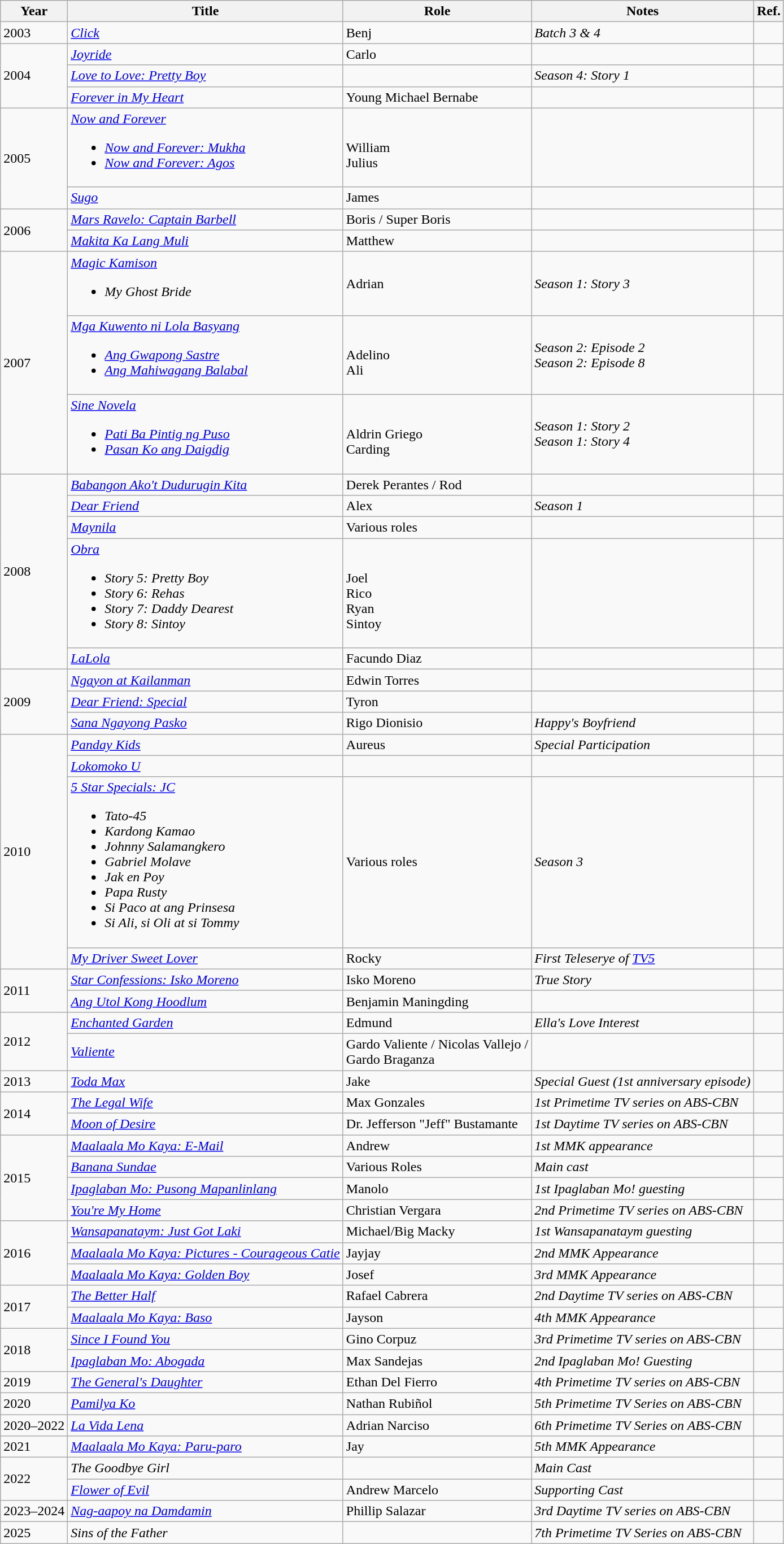<table class="wikitable">
<tr>
<th>Year</th>
<th>Title</th>
<th>Role</th>
<th>Notes</th>
<th>Ref.</th>
</tr>
<tr>
<td>2003</td>
<td><em><a href='#'>Click</a></em></td>
<td>Benj</td>
<td><em>Batch 3 & 4</em></td>
<td></td>
</tr>
<tr>
<td rowspan=3>2004</td>
<td><em><a href='#'>Joyride</a></em></td>
<td>Carlo</td>
<td></td>
<td></td>
</tr>
<tr>
<td><em><a href='#'>Love to Love: Pretty Boy</a></em></td>
<td></td>
<td><em>Season 4: Story 1</em></td>
<td></td>
</tr>
<tr>
<td><em><a href='#'>Forever in My Heart</a></em></td>
<td>Young Michael Bernabe</td>
<td></td>
<td></td>
</tr>
<tr>
<td rowspan=2>2005</td>
<td><em><a href='#'>Now and Forever</a></em><br><ul><li><em><a href='#'>Now and Forever: Mukha</a></em></li><li><em><a href='#'>Now and Forever: Agos</a></em></li></ul></td>
<td><br>William<br>Julius</td>
<td></td>
<td></td>
</tr>
<tr>
<td><em><a href='#'>Sugo</a></em></td>
<td>James</td>
<td></td>
<td></td>
</tr>
<tr>
<td rowspan=2>2006</td>
<td><em><a href='#'>Mars Ravelo: Captain Barbell</a></em></td>
<td>Boris / Super Boris</td>
<td></td>
<td></td>
</tr>
<tr>
<td><em><a href='#'>Makita Ka Lang Muli</a></em></td>
<td>Matthew</td>
<td></td>
<td></td>
</tr>
<tr>
<td rowspan=3>2007</td>
<td><em><a href='#'>Magic Kamison</a></em><br><ul><li><em>My Ghost Bride</em></li></ul></td>
<td>Adrian</td>
<td><em>Season 1: Story 3</em></td>
<td></td>
</tr>
<tr>
<td><em><a href='#'>Mga Kuwento ni Lola Basyang</a></em><br><ul><li><em><a href='#'>Ang Gwapong Sastre</a></em></li><li><em><a href='#'>Ang Mahiwagang Balabal</a></em></li></ul></td>
<td><br>Adelino<br>Ali</td>
<td><em>Season 2: Episode 2</em><br><em>Season 2: Episode 8</em></td>
<td></td>
</tr>
<tr>
<td><em><a href='#'>Sine Novela</a></em><br><ul><li><em><a href='#'>Pati Ba Pintig ng Puso</a></em></li><li><em><a href='#'>Pasan Ko ang Daigdig</a></em></li></ul></td>
<td><br>Aldrin Griego<br>Carding</td>
<td><em>Season 1: Story 2</em><br><em>Season 1: Story 4</em></td>
<td></td>
</tr>
<tr>
<td rowspan=5>2008</td>
<td><em><a href='#'>Babangon Ako't Dudurugin Kita</a></em></td>
<td>Derek Perantes / Rod</td>
<td></td>
<td></td>
</tr>
<tr>
<td><em><a href='#'>Dear Friend</a></em></td>
<td>Alex</td>
<td><em>Season 1</em></td>
<td></td>
</tr>
<tr>
<td><em><a href='#'>Maynila</a></em></td>
<td>Various roles</td>
<td></td>
<td></td>
</tr>
<tr>
<td><em><a href='#'>Obra</a></em><br><ul><li><em>Story 5: Pretty Boy</em></li><li><em>Story 6: Rehas</em></li><li><em>Story 7: Daddy Dearest</em></li><li><em>Story 8: Sintoy</em></li></ul></td>
<td><br>Joel<br>Rico<br>Ryan<br>Sintoy</td>
<td></td>
<td></td>
</tr>
<tr>
<td><em><a href='#'>LaLola</a></em></td>
<td>Facundo Diaz</td>
<td></td>
<td></td>
</tr>
<tr>
<td rowspan=3>2009</td>
<td><em><a href='#'>Ngayon at Kailanman</a></em></td>
<td>Edwin Torres</td>
<td></td>
<td></td>
</tr>
<tr>
<td><em><a href='#'>Dear Friend: Special</a></em></td>
<td>Tyron</td>
<td></td>
<td></td>
</tr>
<tr>
<td><em><a href='#'>Sana Ngayong Pasko</a></em></td>
<td>Rigo Dionisio</td>
<td><em>Happy's Boyfriend</em></td>
<td></td>
</tr>
<tr>
<td rowspan=4>2010</td>
<td><em><a href='#'>Panday Kids</a></em></td>
<td>Aureus</td>
<td><em>Special Participation</em></td>
<td></td>
</tr>
<tr>
<td><em><a href='#'>Lokomoko U</a></em></td>
<td></td>
<td></td>
<td></td>
</tr>
<tr>
<td><em><a href='#'>5 Star Specials: JC</a></em><br><ul><li><em>Tato-45</em></li><li><em>Kardong Kamao</em></li><li><em>Johnny Salamangkero</em></li><li><em>Gabriel Molave</em></li><li><em>Jak en Poy</em></li><li><em>Papa Rusty</em></li><li><em>Si Paco at ang Prinsesa</em></li><li><em>Si Ali, si Oli at si Tommy</em></li></ul></td>
<td>Various roles</td>
<td><em>Season 3</em></td>
<td></td>
</tr>
<tr>
<td><em><a href='#'>My Driver Sweet Lover</a></em></td>
<td>Rocky</td>
<td><em>First Teleserye of <a href='#'>TV5</a></em></td>
<td></td>
</tr>
<tr>
<td rowspan=2>2011</td>
<td><em><a href='#'>Star Confessions: Isko Moreno</a></em></td>
<td>Isko Moreno</td>
<td><em>True Story</em></td>
<td></td>
</tr>
<tr>
<td><em><a href='#'>Ang Utol Kong Hoodlum</a></em></td>
<td>Benjamin Maningding</td>
<td></td>
<td></td>
</tr>
<tr>
<td rowspan=2>2012</td>
<td><em><a href='#'>Enchanted Garden</a></em></td>
<td>Edmund</td>
<td><em>Ella's Love Interest</em></td>
<td></td>
</tr>
<tr>
<td><em><a href='#'>Valiente</a></em></td>
<td>Gardo Valiente / Nicolas Vallejo / <br>Gardo Braganza</td>
<td></td>
<td></td>
</tr>
<tr>
<td rowspan=1>2013</td>
<td><em><a href='#'>Toda Max</a></em></td>
<td>Jake</td>
<td><em>Special Guest (1st anniversary episode)</em></td>
<td></td>
</tr>
<tr>
<td rowspan=2>2014</td>
<td><em><a href='#'>The Legal Wife</a></em></td>
<td>Max Gonzales</td>
<td><em>1st Primetime TV series on ABS-CBN</em></td>
<td></td>
</tr>
<tr>
<td><em><a href='#'>Moon of Desire</a></em></td>
<td>Dr. Jefferson "Jeff" Bustamante</td>
<td><em>1st Daytime TV series on ABS-CBN</em></td>
<td></td>
</tr>
<tr>
<td rowspan=4>2015</td>
<td><em><a href='#'>Maalaala Mo Kaya: E-Mail</a></em></td>
<td>Andrew</td>
<td><em>1st MMK appearance</em></td>
<td></td>
</tr>
<tr>
<td><em><a href='#'>Banana Sundae</a></em></td>
<td>Various Roles</td>
<td><em>Main cast</em></td>
<td></td>
</tr>
<tr>
<td><em><a href='#'>Ipaglaban Mo: Pusong Mapanlinlang</a></em></td>
<td>Manolo</td>
<td><em>1st Ipaglaban Mo! guesting</em></td>
<td></td>
</tr>
<tr>
<td><em><a href='#'>You're My Home</a></em></td>
<td>Christian Vergara</td>
<td><em>2nd Primetime TV series on ABS-CBN</em></td>
<td></td>
</tr>
<tr>
<td rowspan="3">2016</td>
<td><em><a href='#'>Wansapanataym: Just Got Laki</a></em></td>
<td>Michael/Big Macky</td>
<td><em>1st Wansapanataym guesting</em></td>
<td></td>
</tr>
<tr>
<td><em><a href='#'>Maalaala Mo Kaya: Pictures - Courageous Catie</a></em></td>
<td>Jayjay</td>
<td><em>2nd MMK Appearance</em></td>
<td></td>
</tr>
<tr>
<td><em><a href='#'> Maalaala Mo Kaya: Golden Boy</a></em></td>
<td>Josef</td>
<td><em>3rd MMK Appearance</em></td>
<td></td>
</tr>
<tr>
<td rowspan="2">2017</td>
<td><em><a href='#'>The Better Half</a></em></td>
<td>Rafael Cabrera</td>
<td><em>2nd Daytime TV series on ABS-CBN</em></td>
<td></td>
</tr>
<tr>
<td><em><a href='#'>Maalaala Mo Kaya: Baso</a></em></td>
<td>Jayson</td>
<td><em>4th MMK Appearance</em></td>
<td></td>
</tr>
<tr>
<td rowspan="2">2018</td>
<td><em><a href='#'>Since I Found You</a></em></td>
<td>Gino Corpuz</td>
<td><em>3rd Primetime TV series on ABS-CBN</em></td>
<td></td>
</tr>
<tr>
<td><em><a href='#'>Ipaglaban Mo: Abogada</a></em></td>
<td>Max Sandejas</td>
<td><em>2nd Ipaglaban Mo! Guesting</em></td>
<td></td>
</tr>
<tr>
<td>2019</td>
<td><em><a href='#'>The General's Daughter</a></em></td>
<td>Ethan Del Fierro</td>
<td><em>4th Primetime TV series on ABS-CBN</em></td>
<td></td>
</tr>
<tr>
<td>2020</td>
<td><em><a href='#'>Pamilya Ko</a></em></td>
<td>Nathan Rubiñol</td>
<td><em>5th Primetime TV Series on ABS-CBN</em></td>
<td></td>
</tr>
<tr>
<td>2020–2022</td>
<td><em><a href='#'>La Vida Lena</a></em></td>
<td>Adrian Narciso</td>
<td><em>6th Primetime TV Series on ABS-CBN</em></td>
<td></td>
</tr>
<tr>
<td>2021</td>
<td><em><a href='#'>Maalaala Mo Kaya: Paru-paro</a></em></td>
<td>Jay</td>
<td><em>5th MMK Appearance</em></td>
<td></td>
</tr>
<tr>
<td rowspan="2">2022</td>
<td><em>The Goodbye Girl</em></td>
<td></td>
<td><em>Main Cast</em></td>
<td></td>
</tr>
<tr>
<td><em><a href='#'>Flower of Evil</a></em></td>
<td>Andrew Marcelo</td>
<td><em>Supporting Cast</em></td>
<td></td>
</tr>
<tr>
<td>2023–2024</td>
<td><em><a href='#'>Nag-aapoy na Damdamin</a></em></td>
<td>Phillip Salazar</td>
<td><em>3rd Daytime TV series on ABS-CBN</em></td>
<td></td>
</tr>
<tr>
<td>2025</td>
<td><em>Sins of the Father</em></td>
<td></td>
<td><em>7th Primetime TV Series on ABS-CBN</em></td>
<td></td>
</tr>
</table>
